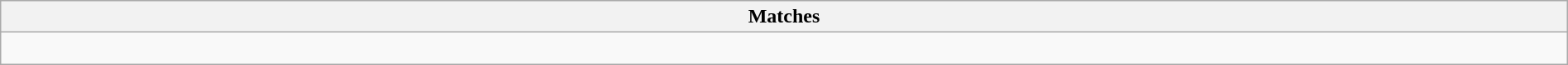<table class="wikitable collapsible collapsed" style="width:100%;">
<tr>
<th>Matches</th>
</tr>
<tr>
<td><br></td>
</tr>
</table>
